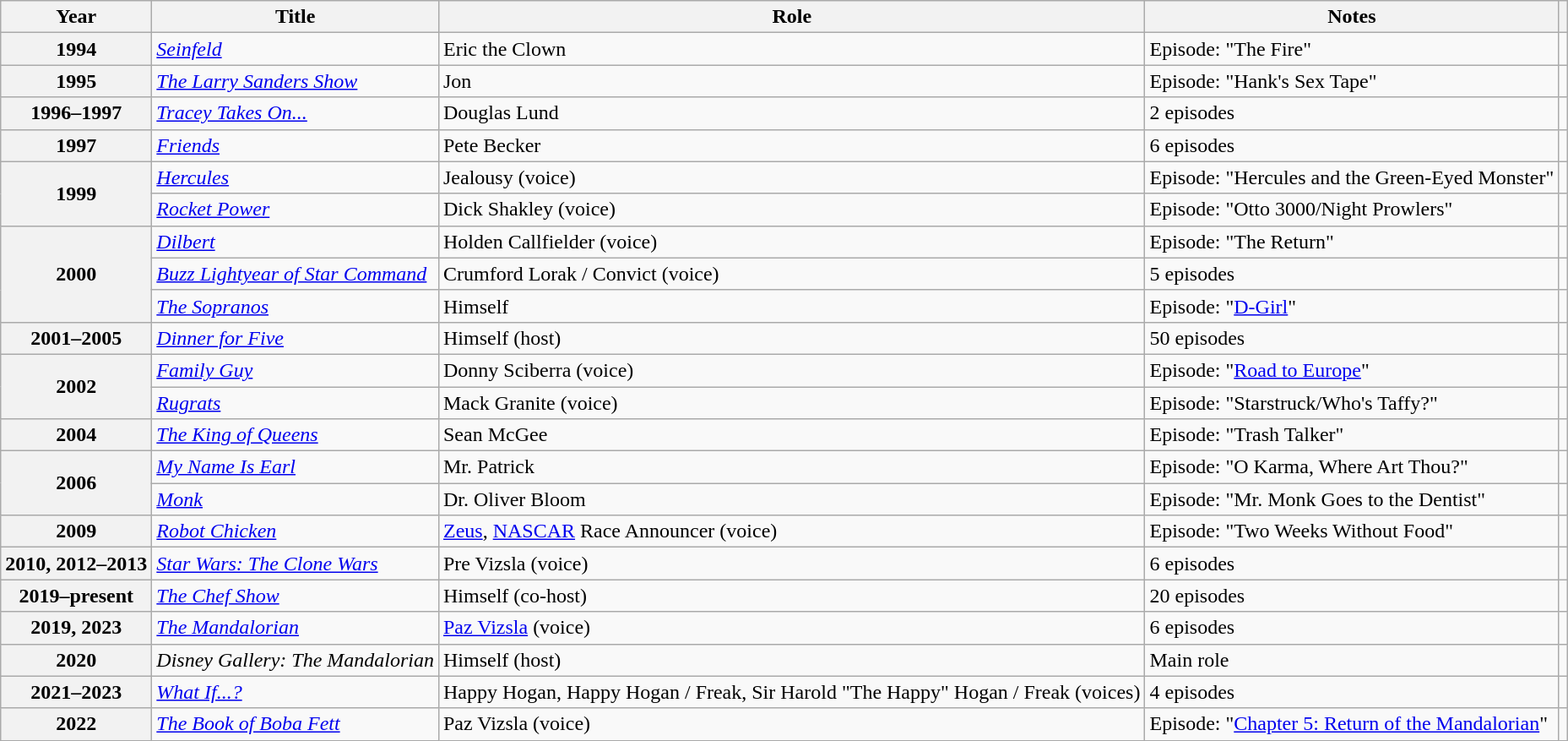<table class="wikitable plainrowheaders sortable" style="margin-right: 0;">
<tr>
<th scope="col">Year</th>
<th scope="col">Title</th>
<th scope="col">Role</th>
<th scope="col" class=unsortable>Notes</th>
<th scope="col" class=unsortable></th>
</tr>
<tr>
<th scope="row">1994</th>
<td><em><a href='#'>Seinfeld</a></em></td>
<td>Eric the Clown</td>
<td>Episode: "The Fire"</td>
<td style="text-align: center;"></td>
</tr>
<tr>
<th scope="row">1995</th>
<td><em><a href='#'>The Larry Sanders Show</a></em></td>
<td>Jon</td>
<td>Episode: "Hank's Sex Tape"</td>
<td style="text-align: center;"></td>
</tr>
<tr>
<th scope="row">1996–1997</th>
<td><em><a href='#'>Tracey Takes On...</a></em></td>
<td>Douglas Lund</td>
<td>2 episodes</td>
<td style="text-align: center;"></td>
</tr>
<tr>
<th scope="row">1997</th>
<td><em><a href='#'>Friends</a></em></td>
<td>Pete Becker</td>
<td>6 episodes</td>
<td style="text-align: center;"></td>
</tr>
<tr>
<th rowspan="2" scope="row">1999</th>
<td><em><a href='#'>Hercules</a></em></td>
<td>Jealousy (voice)</td>
<td>Episode: "Hercules and the Green-Eyed Monster"</td>
<td style="text-align: center;"></td>
</tr>
<tr>
<td><em><a href='#'>Rocket Power</a></em></td>
<td>Dick Shakley (voice)</td>
<td>Episode: "Otto 3000/Night Prowlers"</td>
<td style="text-align: center;"></td>
</tr>
<tr>
<th rowspan="3" scope="row">2000</th>
<td><em><a href='#'>Dilbert</a></em></td>
<td>Holden Callfielder (voice)</td>
<td>Episode: "The Return"</td>
<td style="text-align: center;"></td>
</tr>
<tr>
<td><em><a href='#'>Buzz Lightyear of Star Command</a></em></td>
<td>Crumford Lorak / Convict (voice)</td>
<td>5 episodes</td>
<td style="text-align: center;"></td>
</tr>
<tr>
<td><em><a href='#'>The Sopranos</a></em></td>
<td>Himself</td>
<td>Episode: "<a href='#'>D-Girl</a>"</td>
<td style="text-align: center;"></td>
</tr>
<tr>
<th scope="row">2001–2005</th>
<td><em><a href='#'>Dinner for Five</a></em></td>
<td>Himself (host)</td>
<td>50 episodes</td>
<td style="text-align: center;"></td>
</tr>
<tr>
<th rowspan="2" scope="row">2002</th>
<td><em><a href='#'>Family Guy</a></em></td>
<td>Donny Sciberra (voice)</td>
<td>Episode: "<a href='#'>Road to Europe</a>"</td>
<td style="text-align: center;"></td>
</tr>
<tr>
<td><em><a href='#'>Rugrats</a></em></td>
<td>Mack Granite (voice)</td>
<td>Episode: "Starstruck/Who's Taffy?"</td>
<td style="text-align: center;"></td>
</tr>
<tr>
<th scope="row">2004</th>
<td><em><a href='#'>The King of Queens</a></em></td>
<td>Sean McGee</td>
<td>Episode: "Trash Talker"</td>
<td style="text-align: center;"></td>
</tr>
<tr>
<th rowspan="2" scope="row">2006</th>
<td><em><a href='#'>My Name Is Earl</a></em></td>
<td>Mr. Patrick</td>
<td>Episode: "O Karma, Where Art Thou?"</td>
<td style="text-align: center;"></td>
</tr>
<tr>
<td><em><a href='#'>Monk</a></em></td>
<td>Dr. Oliver Bloom</td>
<td>Episode: "Mr. Monk Goes to the Dentist"</td>
<td style="text-align: center;"></td>
</tr>
<tr>
<th scope="row">2009</th>
<td><em><a href='#'>Robot Chicken</a></em></td>
<td><a href='#'>Zeus</a>, <a href='#'>NASCAR</a> Race Announcer (voice)</td>
<td>Episode: "Two Weeks Without Food"</td>
<td style="text-align: center;"></td>
</tr>
<tr>
<th scope="row">2010, 2012–2013</th>
<td><em><a href='#'>Star Wars: The Clone Wars</a></em></td>
<td>Pre Vizsla (voice)</td>
<td>6 episodes</td>
<td style="text-align: center;"></td>
</tr>
<tr>
<th scope="row">2019–present</th>
<td><em><a href='#'>The Chef Show</a></em></td>
<td>Himself (co-host)</td>
<td>20 episodes</td>
<td style="text-align: center;"></td>
</tr>
<tr>
<th scope="row">2019, 2023</th>
<td><em><a href='#'>The Mandalorian</a></em></td>
<td><a href='#'>Paz Vizsla</a> (voice)</td>
<td>6 episodes</td>
<td style="text-align: center;"></td>
</tr>
<tr>
<th scope="row">2020</th>
<td><em>Disney Gallery: The Mandalorian</em></td>
<td>Himself (host)</td>
<td>Main role</td>
<td style="text-align: center;"></td>
</tr>
<tr>
<th scope="row">2021–2023</th>
<td><em><a href='#'>What If...?</a></em></td>
<td>Happy Hogan, Happy Hogan / Freak, Sir Harold "The Happy" Hogan / Freak (voices)</td>
<td>4 episodes</td>
<td style="text-align: center;"></td>
</tr>
<tr>
<th scope="row">2022</th>
<td><em><a href='#'>The Book of Boba Fett</a></em></td>
<td>Paz Vizsla (voice)</td>
<td>Episode: "<a href='#'>Chapter 5: Return of the Mandalorian</a>"</td>
<td style="text-align: center;"></td>
</tr>
</table>
